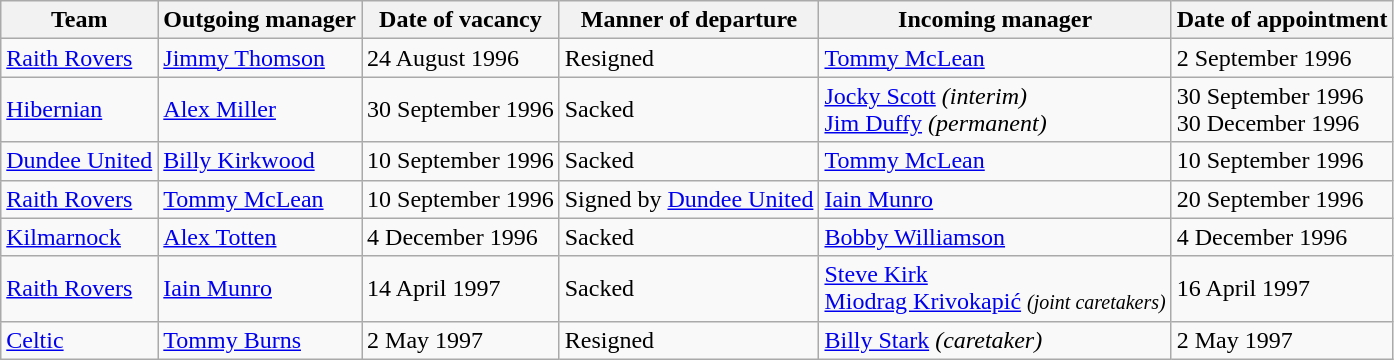<table class="wikitable sortable">
<tr>
<th>Team</th>
<th>Outgoing manager</th>
<th>Date of vacancy</th>
<th>Manner of departure</th>
<th>Incoming manager</th>
<th>Date of appointment</th>
</tr>
<tr>
<td><a href='#'>Raith Rovers</a></td>
<td> <a href='#'>Jimmy Thomson</a></td>
<td>24 August 1996</td>
<td>Resigned</td>
<td> <a href='#'>Tommy McLean</a></td>
<td>2 September 1996</td>
</tr>
<tr>
<td><a href='#'>Hibernian</a></td>
<td> <a href='#'>Alex Miller</a></td>
<td>30 September 1996</td>
<td>Sacked</td>
<td> <a href='#'>Jocky Scott</a> <em>(interim)</em><br> <a href='#'>Jim Duffy</a> <em>(permanent)</em></td>
<td>30 September 1996<br>30 December 1996</td>
</tr>
<tr>
<td><a href='#'>Dundee United</a></td>
<td> <a href='#'>Billy Kirkwood</a></td>
<td>10 September 1996</td>
<td>Sacked</td>
<td> <a href='#'>Tommy McLean</a></td>
<td>10 September 1996</td>
</tr>
<tr>
<td><a href='#'>Raith Rovers</a></td>
<td> <a href='#'>Tommy McLean</a></td>
<td>10 September 1996</td>
<td>Signed by <a href='#'>Dundee United</a></td>
<td> <a href='#'>Iain Munro</a></td>
<td>20 September 1996</td>
</tr>
<tr>
<td><a href='#'>Kilmarnock</a></td>
<td> <a href='#'>Alex Totten</a></td>
<td>4 December 1996</td>
<td>Sacked</td>
<td> <a href='#'>Bobby Williamson</a></td>
<td>4 December 1996</td>
</tr>
<tr>
<td><a href='#'>Raith Rovers</a></td>
<td> <a href='#'>Iain Munro</a></td>
<td>14 April 1997</td>
<td>Sacked</td>
<td> <a href='#'>Steve Kirk</a><br> <a href='#'>Miodrag Krivokapić</a> <small><em>(joint caretakers)</em></small></td>
<td>16 April 1997</td>
</tr>
<tr>
<td><a href='#'>Celtic</a></td>
<td> <a href='#'>Tommy Burns</a></td>
<td>2 May 1997</td>
<td>Resigned</td>
<td> <a href='#'>Billy Stark</a> <em>(caretaker)</em></td>
<td>2 May 1997</td>
</tr>
</table>
